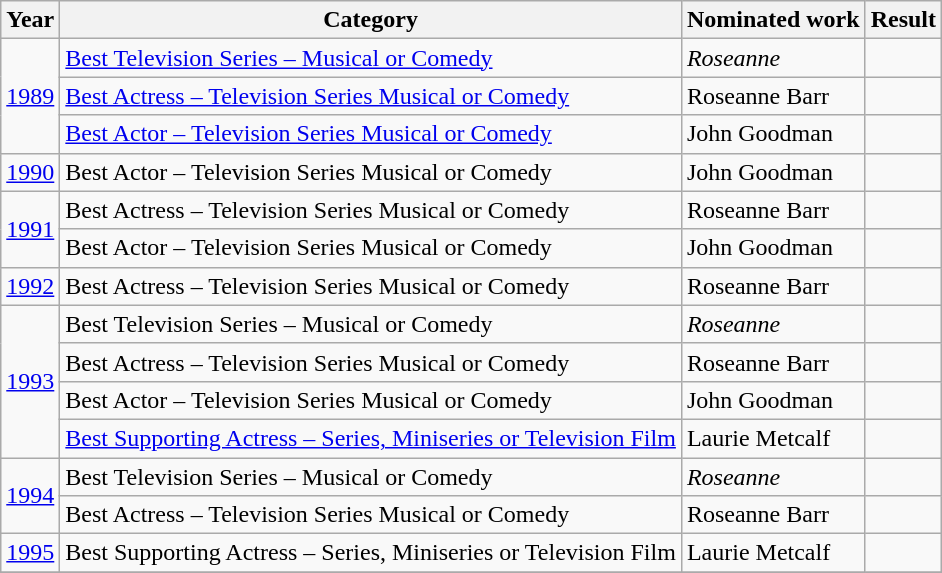<table class="wikitable">
<tr>
<th>Year</th>
<th>Category</th>
<th>Nominated work</th>
<th>Result</th>
</tr>
<tr>
<td rowspan="3"><a href='#'>1989</a></td>
<td><a href='#'>Best Television Series – Musical or Comedy</a></td>
<td><em>Roseanne</em></td>
<td></td>
</tr>
<tr>
<td><a href='#'>Best Actress – Television Series Musical or Comedy</a></td>
<td>Roseanne Barr</td>
<td></td>
</tr>
<tr>
<td><a href='#'>Best Actor – Television Series Musical or Comedy</a></td>
<td>John Goodman</td>
<td></td>
</tr>
<tr>
<td><a href='#'>1990</a></td>
<td>Best Actor – Television Series Musical or Comedy</td>
<td>John Goodman</td>
<td></td>
</tr>
<tr>
<td rowspan="2"><a href='#'>1991</a></td>
<td>Best Actress – Television Series Musical or Comedy</td>
<td>Roseanne Barr</td>
<td></td>
</tr>
<tr>
<td>Best Actor – Television Series Musical or Comedy</td>
<td>John Goodman</td>
<td></td>
</tr>
<tr>
<td><a href='#'>1992</a></td>
<td>Best Actress – Television Series Musical or Comedy</td>
<td>Roseanne Barr</td>
<td></td>
</tr>
<tr>
<td rowspan="4"><a href='#'>1993</a></td>
<td>Best Television Series – Musical or Comedy</td>
<td><em>Roseanne</em></td>
<td></td>
</tr>
<tr>
<td>Best Actress – Television Series Musical or Comedy</td>
<td>Roseanne Barr</td>
<td></td>
</tr>
<tr>
<td>Best Actor – Television Series Musical or Comedy</td>
<td>John Goodman</td>
<td></td>
</tr>
<tr>
<td><a href='#'>Best Supporting Actress – Series, Miniseries or Television Film</a></td>
<td>Laurie Metcalf</td>
<td></td>
</tr>
<tr>
<td rowspan="2"><a href='#'>1994</a></td>
<td>Best Television Series – Musical or Comedy</td>
<td><em>Roseanne</em></td>
<td></td>
</tr>
<tr>
<td>Best Actress – Television Series Musical or Comedy</td>
<td>Roseanne Barr</td>
<td></td>
</tr>
<tr>
<td><a href='#'>1995</a></td>
<td>Best Supporting Actress – Series, Miniseries or Television Film</td>
<td>Laurie Metcalf</td>
<td></td>
</tr>
<tr>
</tr>
</table>
